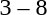<table style="text-align:center">
<tr>
<th width=200></th>
<th width=100></th>
<th width=200></th>
</tr>
<tr>
<td align=right></td>
<td>3 – 8</td>
<td align=left><strong></strong></td>
</tr>
</table>
